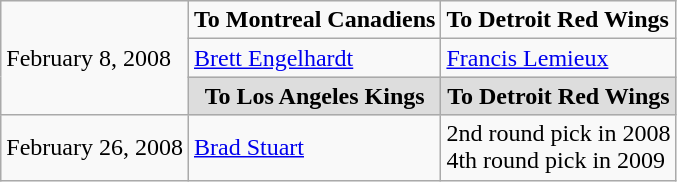<table class="wikitable">
<tr>
<td rowspan="3">February 8, 2008</td>
<td><strong>To Montreal Canadiens</strong></td>
<td><strong>To Detroit Red Wings</strong></td>
</tr>
<tr>
<td><a href='#'>Brett Engelhardt</a></td>
<td><a href='#'>Francis Lemieux</a></td>
</tr>
<tr align="center" bgcolor="#dddddd">
<td><strong>To Los Angeles Kings</strong></td>
<td><strong>To Detroit Red Wings</strong></td>
</tr>
<tr>
<td rowspan="3">February 26, 2008</td>
<td rowspan="3"><a href='#'>Brad Stuart</a></td>
<td rowspan="3">2nd round pick in 2008<br>4th round pick in 2009</td>
</tr>
<tr>
</tr>
<tr>
</tr>
</table>
